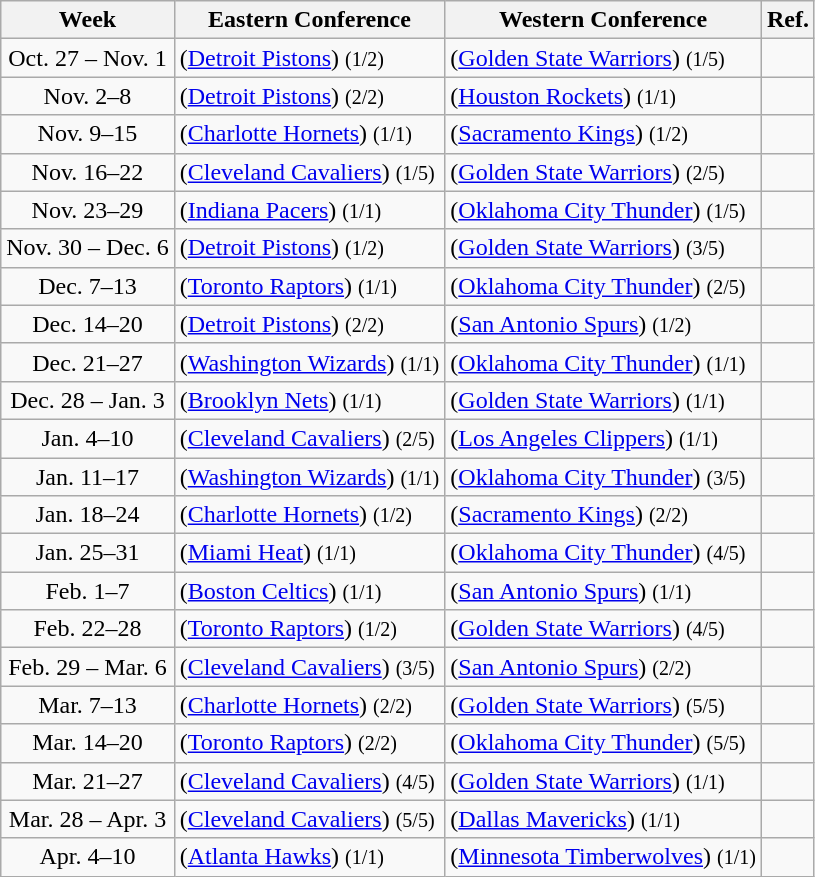<table class="wikitable sortable" style="text-align:left">
<tr>
<th>Week</th>
<th>Eastern Conference</th>
<th>Western Conference</th>
<th class=unsortable>Ref.</th>
</tr>
<tr>
<td align=center>Oct. 27 – Nov. 1</td>
<td> (<a href='#'>Detroit Pistons</a>) <small>(1/2)</small></td>
<td> (<a href='#'>Golden State Warriors</a>) <small>(1/5)</small></td>
<td align=center></td>
</tr>
<tr>
<td align=center>Nov. 2–8</td>
<td> (<a href='#'>Detroit Pistons</a>) <small>(2/2)</small></td>
<td> (<a href='#'>Houston Rockets</a>) <small>(1/1)</small></td>
<td align=center></td>
</tr>
<tr>
<td align=center>Nov. 9–15</td>
<td> (<a href='#'>Charlotte Hornets</a>) <small>(1/1)</small></td>
<td> (<a href='#'>Sacramento Kings</a>) <small>(1/2)</small></td>
<td align=center></td>
</tr>
<tr>
<td align=center>Nov. 16–22</td>
<td> (<a href='#'>Cleveland Cavaliers</a>) <small>(1/5)</small></td>
<td> (<a href='#'>Golden State Warriors</a>) <small>(2/5)</small></td>
<td align=center></td>
</tr>
<tr>
<td align=center>Nov. 23–29</td>
<td> (<a href='#'>Indiana Pacers</a>) <small>(1/1)</small></td>
<td> (<a href='#'>Oklahoma City Thunder</a>) <small>(1/5)</small></td>
<td align=center></td>
</tr>
<tr>
<td align=center>Nov. 30 – Dec. 6</td>
<td> (<a href='#'>Detroit Pistons</a>) <small>(1/2)</small></td>
<td> (<a href='#'>Golden State Warriors</a>) <small>(3/5)</small></td>
<td align=center></td>
</tr>
<tr>
<td align=center>Dec. 7–13</td>
<td> (<a href='#'>Toronto Raptors</a>) <small>(1/1)</small></td>
<td> (<a href='#'>Oklahoma City Thunder</a>) <small>(2/5)</small></td>
<td align=center></td>
</tr>
<tr>
<td align=center>Dec. 14–20</td>
<td> (<a href='#'>Detroit Pistons</a>) <small>(2/2)</small></td>
<td> (<a href='#'>San Antonio Spurs</a>) <small>(1/2)</small></td>
<td align=center></td>
</tr>
<tr>
<td align=center>Dec. 21–27</td>
<td> (<a href='#'>Washington Wizards</a>) <small>(1/1)</small></td>
<td> (<a href='#'>Oklahoma City Thunder</a>) <small>(1/1)</small></td>
<td align=center></td>
</tr>
<tr>
<td align=center>Dec. 28 – Jan. 3</td>
<td> (<a href='#'>Brooklyn Nets</a>) <small>(1/1)</small></td>
<td> (<a href='#'>Golden State Warriors</a>) <small>(1/1)</small></td>
<td align=center></td>
</tr>
<tr>
<td align=center>Jan. 4–10</td>
<td> (<a href='#'>Cleveland Cavaliers</a>) <small>(2/5)</small></td>
<td> (<a href='#'>Los Angeles Clippers</a>) <small>(1/1)</small></td>
<td align=center></td>
</tr>
<tr>
<td align=center>Jan. 11–17</td>
<td> (<a href='#'>Washington Wizards</a>) <small>(1/1)</small></td>
<td> (<a href='#'>Oklahoma City Thunder</a>) <small>(3/5)</small></td>
<td align=center></td>
</tr>
<tr>
<td align=center>Jan. 18–24</td>
<td> (<a href='#'>Charlotte Hornets</a>) <small>(1/2)</small></td>
<td> (<a href='#'>Sacramento Kings</a>) <small>(2/2)</small></td>
<td align=center></td>
</tr>
<tr>
<td align=center>Jan. 25–31</td>
<td> (<a href='#'>Miami Heat</a>) <small>(1/1)</small></td>
<td> (<a href='#'>Oklahoma City Thunder</a>) <small>(4/5)</small></td>
<td align=center></td>
</tr>
<tr>
<td align=center>Feb. 1–7</td>
<td> (<a href='#'>Boston Celtics</a>) <small>(1/1)</small></td>
<td> (<a href='#'>San Antonio Spurs</a>) <small>(1/1)</small></td>
<td align=center></td>
</tr>
<tr>
<td align=center>Feb. 22–28</td>
<td> (<a href='#'>Toronto Raptors</a>) <small>(1/2)</small></td>
<td> (<a href='#'>Golden State Warriors</a>) <small>(4/5)</small></td>
<td align=center></td>
</tr>
<tr>
<td align=center>Feb. 29 – Mar. 6</td>
<td> (<a href='#'>Cleveland Cavaliers</a>) <small>(3/5)</small></td>
<td> (<a href='#'>San Antonio Spurs</a>) <small>(2/2)</small></td>
<td align=center></td>
</tr>
<tr>
<td align=center>Mar. 7–13</td>
<td> (<a href='#'>Charlotte Hornets</a>) <small>(2/2)</small></td>
<td> (<a href='#'>Golden State Warriors</a>) <small>(5/5)</small></td>
<td align=center></td>
</tr>
<tr>
<td align=center>Mar. 14–20</td>
<td> (<a href='#'>Toronto Raptors</a>) <small>(2/2)</small></td>
<td> (<a href='#'>Oklahoma City Thunder</a>) <small>(5/5)</small></td>
<td align=center></td>
</tr>
<tr>
<td align=center>Mar. 21–27</td>
<td> (<a href='#'>Cleveland Cavaliers</a>) <small>(4/5)</small></td>
<td> (<a href='#'>Golden State Warriors</a>) <small>(1/1)</small></td>
<td align=center></td>
</tr>
<tr>
<td align=center>Mar. 28 – Apr. 3</td>
<td> (<a href='#'>Cleveland Cavaliers</a>) <small>(5/5)</small></td>
<td> (<a href='#'>Dallas Mavericks</a>) <small>(1/1)</small></td>
<td align=center></td>
</tr>
<tr>
<td align=center>Apr. 4–10</td>
<td> (<a href='#'>Atlanta Hawks</a>) <small>(1/1)</small></td>
<td> (<a href='#'>Minnesota Timberwolves</a>) <small>(1/1)</small></td>
<td align=center></td>
</tr>
</table>
